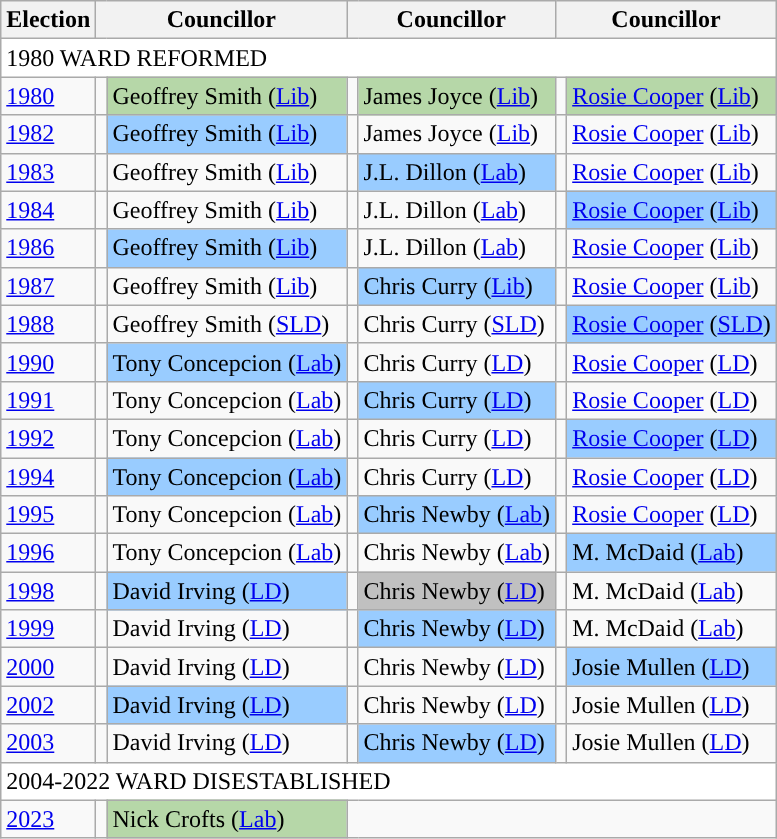<table class="wikitable">
<tr>
<th>Election</th>
<th colspan="2">Councillor</th>
<th colspan="2">Councillor</th>
<th colspan="2">Councillor</th>
</tr>
<tr>
<td colspan="8" bgcolor="#FFF"><div>1980 WARD REFORMED</div></td>
</tr>
<tr>
<td><a href='#'>1980</a></td>
<td style="background-color: "></td>
<td bgcolor="#B6D7A8">Geoffrey Smith (<a href='#'>Lib</a>)</td>
<td style="background-color: "></td>
<td bgcolor="#B6D7A8">James Joyce (<a href='#'>Lib</a>)</td>
<td style="background-color: "></td>
<td bgcolor="#B6D7A8"><a href='#'>Rosie Cooper</a> (<a href='#'>Lib</a>)</td>
</tr>
<tr>
<td><a href='#'>1982</a></td>
<td style="background-color: "></td>
<td bgcolor="#99CCFF">Geoffrey Smith (<a href='#'>Lib</a>)</td>
<td style="background-color: "></td>
<td>James Joyce (<a href='#'>Lib</a>)</td>
<td style="background-color: "></td>
<td><a href='#'>Rosie Cooper</a> (<a href='#'>Lib</a>)</td>
</tr>
<tr>
<td><a href='#'>1983</a></td>
<td style="background-color: "></td>
<td>Geoffrey Smith (<a href='#'>Lib</a>)</td>
<td style="background-color: "></td>
<td bgcolor="#99CCFF">J.L. Dillon (<a href='#'>Lab</a>)</td>
<td style="background-color: "></td>
<td><a href='#'>Rosie Cooper</a> (<a href='#'>Lib</a>)</td>
</tr>
<tr>
<td><a href='#'>1984</a></td>
<td style="background-color: "></td>
<td>Geoffrey Smith (<a href='#'>Lib</a>)</td>
<td style="background-color: "></td>
<td>J.L. Dillon (<a href='#'>Lab</a>)</td>
<td style="background-color: "></td>
<td bgcolor="#99CCFF"><a href='#'>Rosie Cooper</a> (<a href='#'>Lib</a>)</td>
</tr>
<tr>
<td><a href='#'>1986</a></td>
<td style="background-color: "></td>
<td bgcolor="#99CCFF">Geoffrey Smith (<a href='#'>Lib</a>)</td>
<td style="background-color: "></td>
<td>J.L. Dillon (<a href='#'>Lab</a>)</td>
<td style="background-color: "></td>
<td><a href='#'>Rosie Cooper</a> (<a href='#'>Lib</a>)</td>
</tr>
<tr>
<td><a href='#'>1987</a></td>
<td style="background-color: "></td>
<td>Geoffrey Smith (<a href='#'>Lib</a>)</td>
<td style="background-color: "></td>
<td bgcolor="#99CCFF">Chris Curry (<a href='#'>Lib</a>)</td>
<td style="background-color: "></td>
<td><a href='#'>Rosie Cooper</a> (<a href='#'>Lib</a>)</td>
</tr>
<tr>
<td><a href='#'>1988</a></td>
<td style="background-color: "></td>
<td>Geoffrey Smith (<a href='#'>SLD</a>)</td>
<td style="background-color: "></td>
<td>Chris Curry (<a href='#'>SLD</a>)</td>
<td style="background-color: "></td>
<td bgcolor="#99CCFF"><a href='#'>Rosie Cooper</a> (<a href='#'>SLD</a>)</td>
</tr>
<tr>
<td><a href='#'>1990</a></td>
<td style="background-color: "></td>
<td bgcolor="#99CCFF">Tony Concepcion (<a href='#'>Lab</a>)</td>
<td style="background-color: "></td>
<td>Chris Curry (<a href='#'>LD</a>)</td>
<td style="background-color: "></td>
<td><a href='#'>Rosie Cooper</a> (<a href='#'>LD</a>)</td>
</tr>
<tr>
<td><a href='#'>1991</a></td>
<td style="background-color: "></td>
<td>Tony Concepcion (<a href='#'>Lab</a>)</td>
<td style="background-color: "></td>
<td bgcolor="#99CCFF">Chris Curry (<a href='#'>LD</a>)</td>
<td style="background-color: "></td>
<td><a href='#'>Rosie Cooper</a> (<a href='#'>LD</a>)</td>
</tr>
<tr>
<td><a href='#'>1992</a></td>
<td style="background-color: "></td>
<td>Tony Concepcion (<a href='#'>Lab</a>)</td>
<td style="background-color: "></td>
<td>Chris Curry (<a href='#'>LD</a>)</td>
<td style="background-color: "></td>
<td bgcolor="#99CCFF"><a href='#'>Rosie Cooper</a> (<a href='#'>LD</a>)</td>
</tr>
<tr>
<td><a href='#'>1994</a></td>
<td style="background-color: "></td>
<td bgcolor="#99CCFF">Tony Concepcion (<a href='#'>Lab</a>)</td>
<td style="background-color: "></td>
<td>Chris Curry (<a href='#'>LD</a>)</td>
<td style="background-color: "></td>
<td><a href='#'>Rosie Cooper</a> (<a href='#'>LD</a>)</td>
</tr>
<tr>
<td><a href='#'>1995</a></td>
<td style="background-color: "></td>
<td>Tony Concepcion (<a href='#'>Lab</a>)</td>
<td style="background-color: "></td>
<td bgcolor="#99CCFF">Chris Newby (<a href='#'>Lab</a>)</td>
<td style="background-color: "></td>
<td><a href='#'>Rosie Cooper</a> (<a href='#'>LD</a>)</td>
</tr>
<tr>
<td><a href='#'>1996</a></td>
<td style="background-color: "></td>
<td>Tony Concepcion (<a href='#'>Lab</a>)</td>
<td style="background-color: "></td>
<td>Chris Newby (<a href='#'>Lab</a>)</td>
<td style="background-color: "></td>
<td bgcolor="#99CCFF">M. McDaid (<a href='#'>Lab</a>)</td>
</tr>
<tr>
<td><a href='#'>1998</a></td>
<td style="background-color: "></td>
<td bgcolor="#99CCFF">David Irving (<a href='#'>LD</a>)</td>
<td style="background-color: "></td>
<td bgcolor="#C0C0C0">Chris Newby (<a href='#'>LD</a>)</td>
<td style="background-color: "></td>
<td>M. McDaid (<a href='#'>Lab</a>)</td>
</tr>
<tr>
<td><a href='#'>1999</a></td>
<td style="background-color: "></td>
<td>David Irving (<a href='#'>LD</a>)</td>
<td style="background-color: "></td>
<td bgcolor="#99CCFF">Chris Newby (<a href='#'>LD</a>)</td>
<td style="background-color: "></td>
<td>M. McDaid (<a href='#'>Lab</a>)</td>
</tr>
<tr>
<td><a href='#'>2000</a></td>
<td style="background-color: "></td>
<td>David Irving (<a href='#'>LD</a>)</td>
<td style="background-color: "></td>
<td>Chris Newby (<a href='#'>LD</a>)</td>
<td style="background-color: "></td>
<td bgcolor="#99CCFF">Josie Mullen (<a href='#'>LD</a>)</td>
</tr>
<tr>
<td><a href='#'>2002</a></td>
<td style="background-color: "></td>
<td bgcolor="#99CCFF">David Irving (<a href='#'>LD</a>)</td>
<td style="background-color: "></td>
<td>Chris Newby (<a href='#'>LD</a>)</td>
<td style="background-color: "></td>
<td>Josie Mullen (<a href='#'>LD</a>)</td>
</tr>
<tr>
<td><a href='#'>2003</a></td>
<td style="background-color: "></td>
<td>David Irving (<a href='#'>LD</a>)</td>
<td style="background-color: "></td>
<td bgcolor="#99CCFF">Chris Newby (<a href='#'>LD</a>)</td>
<td style="background-color: "></td>
<td>Josie Mullen (<a href='#'>LD</a>)</td>
</tr>
<tr>
<td colspan="8" bgcolor="#FFF"><div>2004-2022 WARD DISESTABLISHED</div></td>
</tr>
<tr>
<td><a href='#'>2023</a></td>
<td style="background-color: "></td>
<td bgcolor="#B6D7A8">Nick Crofts (<a href='#'>Lab</a>)</td>
</tr>
</table>
